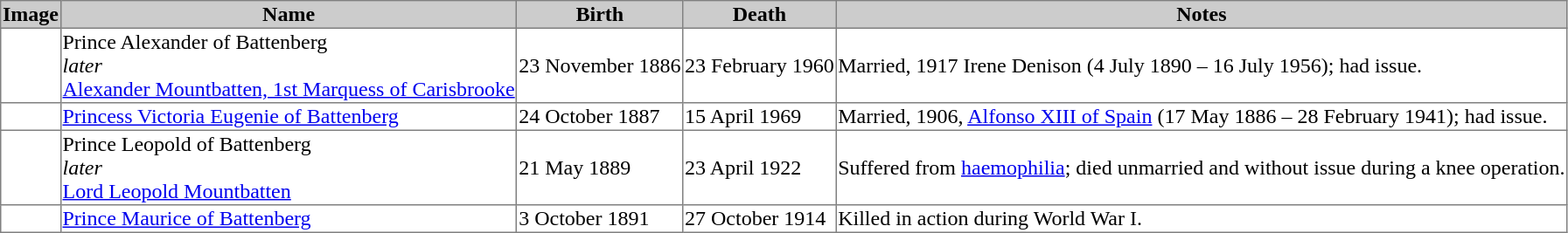<table border="1" style="border-collapse: collapse;">
<tr bgcolor="#cccccc">
<th>Image</th>
<th>Name</th>
<th>Birth</th>
<th>Death</th>
<th>Notes</th>
</tr>
<tr>
<td align=center></td>
<td>Prince Alexander of Battenberg <br> <em>later</em> <br> <a href='#'>Alexander Mountbatten, 1st Marquess of Carisbrooke</a></td>
<td>23 November 1886</td>
<td>23 February 1960</td>
<td>Married, 1917 Irene Denison (4 July 1890 – 16 July 1956); had issue.</td>
</tr>
<tr>
<td align=center></td>
<td><a href='#'>Princess Victoria Eugenie of Battenberg</a></td>
<td>24 October 1887</td>
<td>15 April 1969</td>
<td>Married, 1906, <a href='#'>Alfonso XIII of Spain</a> (17 May 1886 – 28 February 1941); had issue.</td>
</tr>
<tr>
<td align=center></td>
<td>Prince Leopold of Battenberg <br> <em>later</em> <br> <a href='#'>Lord Leopold Mountbatten</a></td>
<td>21 May 1889</td>
<td>23 April 1922</td>
<td>Suffered from <a href='#'>haemophilia</a>; died unmarried and without issue during a knee operation.</td>
</tr>
<tr>
<td align=center></td>
<td><a href='#'>Prince Maurice of Battenberg</a></td>
<td>3 October 1891</td>
<td>27 October 1914</td>
<td>Killed in action during World War I.</td>
</tr>
</table>
